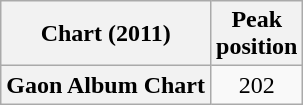<table class="wikitable plainrowheaders sortable" style="text-align:center;" border="1">
<tr>
<th scope="col">Chart (2011)</th>
<th scope="col">Peak<br>position</th>
</tr>
<tr>
<th scope="row">Gaon Album Chart</th>
<td>202</td>
</tr>
</table>
